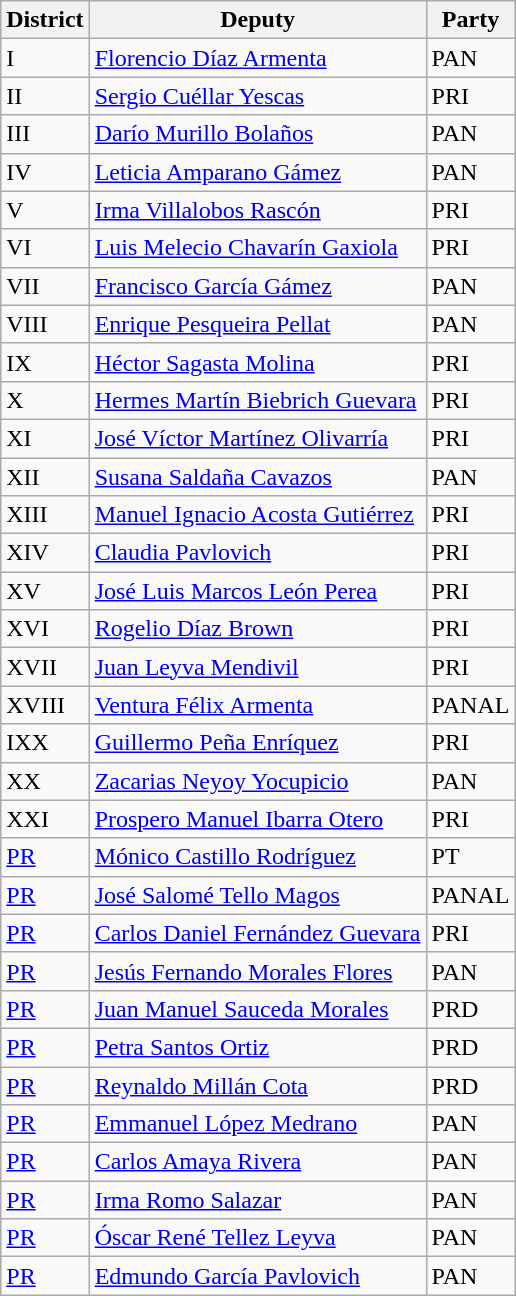<table class="wikitable">
<tr>
<th>District</th>
<th>Deputy</th>
<th>Party</th>
</tr>
<tr>
<td>I</td>
<td><a href='#'>Florencio Díaz Armenta</a></td>
<td>PAN</td>
</tr>
<tr>
<td>II</td>
<td><a href='#'>Sergio Cuéllar Yescas</a></td>
<td>PRI</td>
</tr>
<tr>
<td>III</td>
<td><a href='#'>Darío Murillo Bolaños</a></td>
<td>PAN</td>
</tr>
<tr>
<td>IV</td>
<td><a href='#'>Leticia Amparano Gámez</a></td>
<td>PAN</td>
</tr>
<tr>
<td>V</td>
<td><a href='#'>Irma Villalobos Rascón</a></td>
<td>PRI</td>
</tr>
<tr>
<td>VI</td>
<td><a href='#'>Luis Melecio Chavarín Gaxiola</a></td>
<td>PRI</td>
</tr>
<tr>
<td>VII</td>
<td><a href='#'>Francisco García Gámez</a></td>
<td>PAN</td>
</tr>
<tr>
<td>VIII</td>
<td><a href='#'>Enrique Pesqueira Pellat</a></td>
<td>PAN</td>
</tr>
<tr>
<td>IX</td>
<td><a href='#'>Héctor Sagasta Molina</a></td>
<td>PRI</td>
</tr>
<tr>
<td>X</td>
<td><a href='#'>Hermes Martín Biebrich Guevara</a></td>
<td>PRI</td>
</tr>
<tr>
<td>XI</td>
<td><a href='#'>José Víctor Martínez Olivarría</a></td>
<td>PRI</td>
</tr>
<tr>
<td>XII</td>
<td><a href='#'>Susana Saldaña Cavazos</a></td>
<td>PAN</td>
</tr>
<tr>
<td>XIII</td>
<td><a href='#'>Manuel Ignacio Acosta Gutiérrez</a></td>
<td>PRI</td>
</tr>
<tr>
<td>XIV</td>
<td><a href='#'>Claudia Pavlovich</a></td>
<td>PRI</td>
</tr>
<tr>
<td>XV</td>
<td><a href='#'>José Luis Marcos León Perea</a></td>
<td>PRI</td>
</tr>
<tr>
<td>XVI</td>
<td><a href='#'>Rogelio Díaz Brown</a></td>
<td>PRI</td>
</tr>
<tr>
<td>XVII</td>
<td><a href='#'>Juan Leyva Mendivil</a></td>
<td>PRI</td>
</tr>
<tr>
<td>XVIII</td>
<td><a href='#'>Ventura Félix Armenta</a></td>
<td>PANAL</td>
</tr>
<tr>
<td>IXX</td>
<td><a href='#'>Guillermo Peña Enríquez</a></td>
<td>PRI</td>
</tr>
<tr>
<td>XX</td>
<td><a href='#'>Zacarias Neyoy Yocupicio</a></td>
<td>PAN</td>
</tr>
<tr>
<td>XXI</td>
<td><a href='#'>Prospero Manuel Ibarra Otero</a></td>
<td>PRI</td>
</tr>
<tr>
<td><a href='#'>PR</a></td>
<td><a href='#'>Mónico Castillo Rodríguez</a></td>
<td>PT</td>
</tr>
<tr>
<td><a href='#'>PR</a></td>
<td><a href='#'>José Salomé Tello Magos</a></td>
<td>PANAL</td>
</tr>
<tr>
<td><a href='#'>PR</a></td>
<td><a href='#'>Carlos Daniel Fernández Guevara</a></td>
<td>PRI</td>
</tr>
<tr>
<td><a href='#'>PR</a></td>
<td><a href='#'>Jesús Fernando Morales Flores</a></td>
<td>PAN</td>
</tr>
<tr>
<td><a href='#'>PR</a></td>
<td><a href='#'>Juan Manuel Sauceda Morales</a></td>
<td>PRD</td>
</tr>
<tr>
<td><a href='#'>PR</a></td>
<td><a href='#'>Petra Santos Ortiz</a></td>
<td>PRD</td>
</tr>
<tr>
<td><a href='#'>PR</a></td>
<td><a href='#'>Reynaldo Millán Cota</a></td>
<td>PRD</td>
</tr>
<tr>
<td><a href='#'>PR</a></td>
<td><a href='#'>Emmanuel López Medrano</a></td>
<td>PAN</td>
</tr>
<tr>
<td><a href='#'>PR</a></td>
<td><a href='#'>Carlos Amaya Rivera</a></td>
<td>PAN</td>
</tr>
<tr>
<td><a href='#'>PR</a></td>
<td><a href='#'>Irma Romo Salazar</a></td>
<td>PAN</td>
</tr>
<tr>
<td><a href='#'>PR</a></td>
<td><a href='#'>Óscar René Tellez Leyva</a></td>
<td>PAN</td>
</tr>
<tr>
<td><a href='#'>PR</a></td>
<td><a href='#'>Edmundo García Pavlovich</a></td>
<td>PAN</td>
</tr>
</table>
